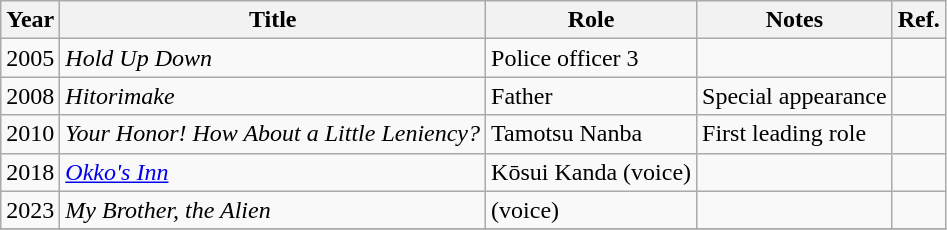<table class="wikitable">
<tr>
<th>Year</th>
<th>Title</th>
<th>Role</th>
<th>Notes</th>
<th>Ref.</th>
</tr>
<tr>
<td>2005</td>
<td><em>Hold Up Down</em></td>
<td>Police officer 3</td>
<td></td>
<td></td>
</tr>
<tr>
<td>2008</td>
<td><em>Hitorimake</em></td>
<td>Father</td>
<td>Special appearance</td>
<td></td>
</tr>
<tr>
<td>2010</td>
<td><em>Your Honor! How About a Little Leniency?</em></td>
<td>Tamotsu Nanba</td>
<td>First leading role</td>
<td></td>
</tr>
<tr>
<td>2018</td>
<td><em><a href='#'>Okko's Inn</a></em></td>
<td>Kōsui Kanda (voice)</td>
<td></td>
<td></td>
</tr>
<tr>
<td>2023</td>
<td><em>My Brother, the Alien</em></td>
<td>(voice)</td>
<td></td>
<td></td>
</tr>
<tr>
</tr>
</table>
